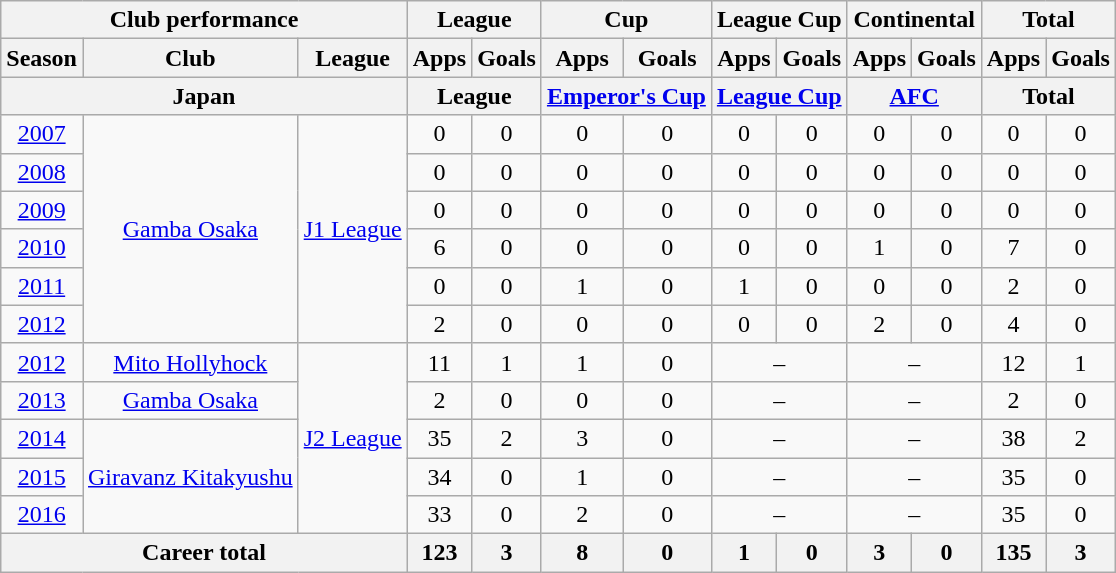<table class="wikitable" style="text-align:center">
<tr>
<th colspan=3>Club performance</th>
<th colspan=2>League</th>
<th colspan=2>Cup</th>
<th colspan=2>League Cup</th>
<th colspan=2>Continental</th>
<th colspan=2>Total</th>
</tr>
<tr>
<th>Season</th>
<th>Club</th>
<th>League</th>
<th>Apps</th>
<th>Goals</th>
<th>Apps</th>
<th>Goals</th>
<th>Apps</th>
<th>Goals</th>
<th>Apps</th>
<th>Goals</th>
<th>Apps</th>
<th>Goals</th>
</tr>
<tr>
<th colspan=3>Japan</th>
<th colspan=2>League</th>
<th colspan=2><a href='#'>Emperor's Cup</a></th>
<th colspan=2><a href='#'>League Cup</a></th>
<th colspan=2><a href='#'>AFC</a></th>
<th colspan=2>Total</th>
</tr>
<tr>
<td><a href='#'>2007</a></td>
<td rowspan="6"><a href='#'>Gamba Osaka</a></td>
<td rowspan="6"><a href='#'>J1 League</a></td>
<td>0</td>
<td>0</td>
<td>0</td>
<td>0</td>
<td>0</td>
<td>0</td>
<td>0</td>
<td>0</td>
<td>0</td>
<td>0</td>
</tr>
<tr>
<td><a href='#'>2008</a></td>
<td>0</td>
<td>0</td>
<td>0</td>
<td>0</td>
<td>0</td>
<td>0</td>
<td>0</td>
<td>0</td>
<td>0</td>
<td>0</td>
</tr>
<tr>
<td><a href='#'>2009</a></td>
<td>0</td>
<td>0</td>
<td>0</td>
<td>0</td>
<td>0</td>
<td>0</td>
<td>0</td>
<td>0</td>
<td>0</td>
<td>0</td>
</tr>
<tr>
<td><a href='#'>2010</a></td>
<td>6</td>
<td>0</td>
<td>0</td>
<td>0</td>
<td>0</td>
<td>0</td>
<td>1</td>
<td>0</td>
<td>7</td>
<td>0</td>
</tr>
<tr>
<td><a href='#'>2011</a></td>
<td>0</td>
<td>0</td>
<td>1</td>
<td>0</td>
<td>1</td>
<td>0</td>
<td>0</td>
<td>0</td>
<td>2</td>
<td>0</td>
</tr>
<tr>
<td><a href='#'>2012</a></td>
<td>2</td>
<td>0</td>
<td>0</td>
<td>0</td>
<td>0</td>
<td>0</td>
<td>2</td>
<td>0</td>
<td>4</td>
<td>0</td>
</tr>
<tr>
<td><a href='#'>2012</a></td>
<td><a href='#'>Mito Hollyhock</a></td>
<td rowspan="5"><a href='#'>J2 League</a></td>
<td>11</td>
<td>1</td>
<td>1</td>
<td>0</td>
<td colspan="2">–</td>
<td colspan="2">–</td>
<td>12</td>
<td>1</td>
</tr>
<tr>
<td><a href='#'>2013</a></td>
<td><a href='#'>Gamba Osaka</a></td>
<td>2</td>
<td>0</td>
<td>0</td>
<td>0</td>
<td colspan="2">–</td>
<td colspan="2">–</td>
<td>2</td>
<td>0</td>
</tr>
<tr>
<td><a href='#'>2014</a></td>
<td rowspan="3"><a href='#'>Giravanz Kitakyushu</a></td>
<td>35</td>
<td>2</td>
<td>3</td>
<td>0</td>
<td colspan="2">–</td>
<td colspan="2">–</td>
<td>38</td>
<td>2</td>
</tr>
<tr>
<td><a href='#'>2015</a></td>
<td>34</td>
<td>0</td>
<td>1</td>
<td>0</td>
<td colspan="2">–</td>
<td colspan="2">–</td>
<td>35</td>
<td>0</td>
</tr>
<tr>
<td><a href='#'>2016</a></td>
<td>33</td>
<td>0</td>
<td>2</td>
<td>0</td>
<td colspan="2">–</td>
<td colspan="2">–</td>
<td>35</td>
<td>0</td>
</tr>
<tr>
<th colspan=3>Career total</th>
<th>123</th>
<th>3</th>
<th>8</th>
<th>0</th>
<th>1</th>
<th>0</th>
<th>3</th>
<th>0</th>
<th>135</th>
<th>3</th>
</tr>
</table>
